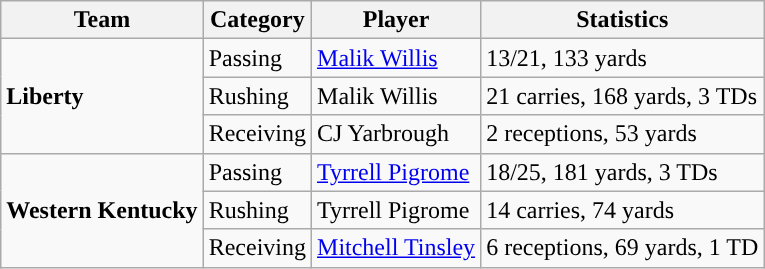<table class="wikitable" style="float: left;">
<tr>
<th>Team</th>
<th>Category</th>
<th>Player</th>
<th>Statistics</th>
</tr>
<tr>
<td rowspan=3><strong>Liberty</strong></td>
<td>Passing</td>
<td><a href='#'>Malik Willis</a></td>
<td>13/21, 133 yards</td>
</tr>
<tr>
<td>Rushing</td>
<td>Malik Willis</td>
<td>21 carries, 168 yards, 3 TDs</td>
</tr>
<tr>
<td>Receiving</td>
<td>CJ Yarbrough</td>
<td>2 receptions, 53 yards</td>
</tr>
<tr>
<td rowspan=3><strong>Western Kentucky</strong></td>
<td>Passing</td>
<td><a href='#'>Tyrrell Pigrome</a></td>
<td>18/25, 181 yards, 3 TDs</td>
</tr>
<tr>
<td>Rushing</td>
<td>Tyrrell Pigrome</td>
<td>14 carries, 74 yards</td>
</tr>
<tr>
<td>Receiving</td>
<td><a href='#'>Mitchell Tinsley</a></td>
<td>6 receptions, 69 yards, 1 TD</td>
</tr>
</table>
